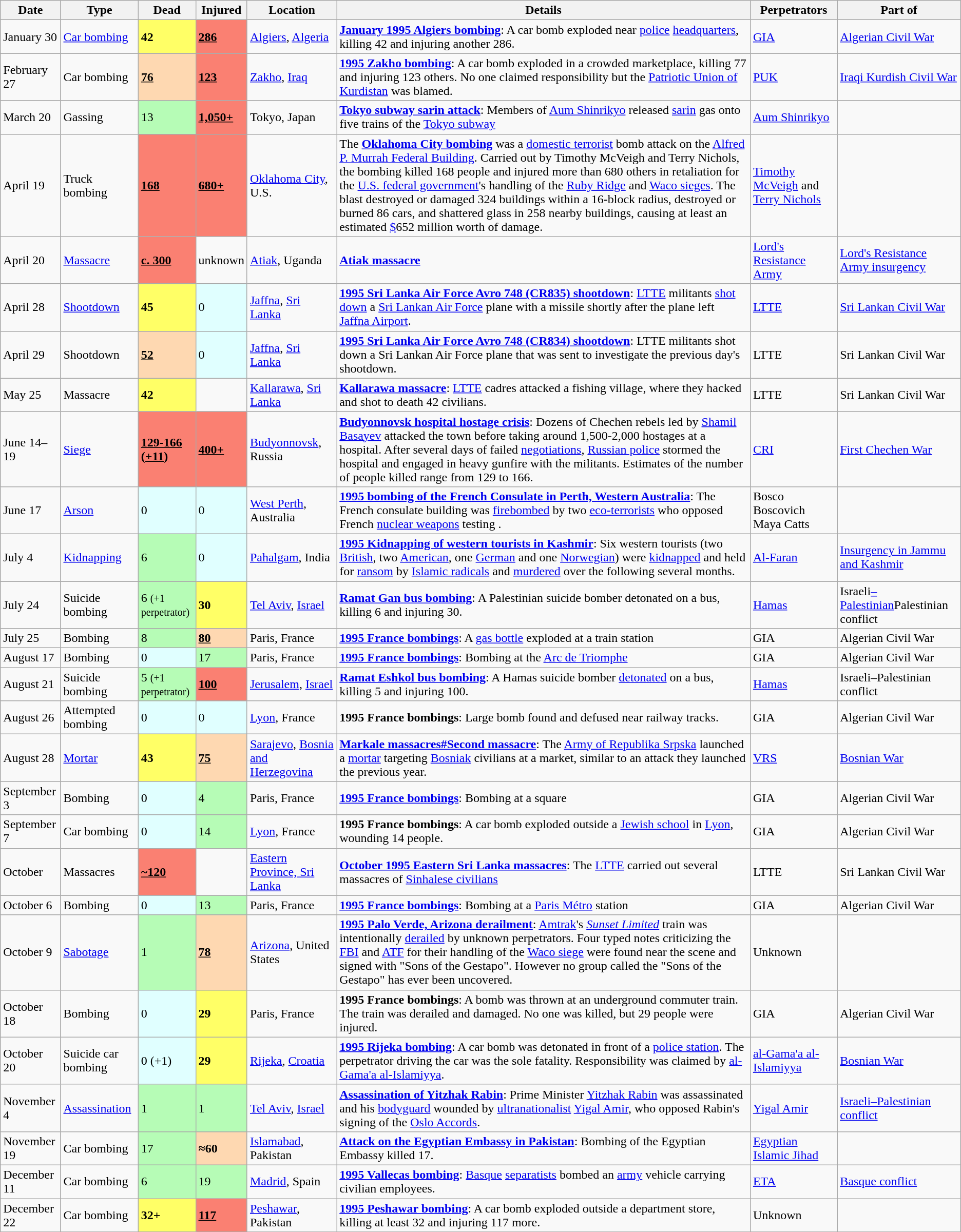<table class="wikitable sortable">
<tr>
<th>Date</th>
<th>Type</th>
<th>Dead</th>
<th>Injured</th>
<th>Location</th>
<th>Details</th>
<th>Perpetrators</th>
<th>Part of</th>
</tr>
<tr>
<td>January 30</td>
<td><a href='#'>Car bombing</a></td>
<td style="background:#FFFF66;text-align:left"><strong>42</strong></td>
<td style="background:#FA8072;text-align:left"><u><strong>286</strong></u></td>
<td><a href='#'>Algiers</a>, <a href='#'>Algeria</a></td>
<td><strong><a href='#'>January 1995 Algiers bombing</a></strong>: A car bomb exploded near <a href='#'>police</a> <a href='#'>headquarters</a>, killing 42 and injuring another 286.</td>
<td><a href='#'>GIA</a></td>
<td><a href='#'>Algerian Civil War</a></td>
</tr>
<tr>
<td>February 27</td>
<td>Car bombing</td>
<td style="background:#FED8B1;text-align:left"><u><strong>76</strong></u></td>
<td style="background:#FA8072;text-align:left"><u><strong>123</strong></u></td>
<td><a href='#'>Zakho</a>, <a href='#'>Iraq</a></td>
<td><strong><a href='#'>1995 Zakho bombing</a></strong>: A car bomb exploded in a crowded marketplace, killing 77 and injuring 123 others. No one claimed responsibility but the <a href='#'>Patriotic Union of Kurdistan</a> was blamed.</td>
<td><a href='#'>PUK</a></td>
<td><a href='#'>Iraqi Kurdish Civil War</a></td>
</tr>
<tr>
<td>March 20</td>
<td>Gassing</td>
<td style="background:#b6fcb6;text-align:left">13</td>
<td style="background:#FA8072;text-align:left"><u><strong>1,050+</strong></u></td>
<td>Tokyo, Japan</td>
<td><strong><a href='#'>Tokyo subway sarin attack</a></strong>: Members of <a href='#'>Aum Shinrikyo</a> released <a href='#'>sarin</a> gas onto five trains of the <a href='#'>Tokyo subway</a></td>
<td><a href='#'>Aum Shinrikyo</a></td>
<td></td>
</tr>
<tr>
<td>April 19</td>
<td>Truck bombing</td>
<td style="background:#FA8072;text-align:left"><u><strong>168</strong></u></td>
<td style="background:#FA8072;text-align:left"><u><strong>680+</strong></u></td>
<td><a href='#'>Oklahoma City</a>, U.S.</td>
<td>The <strong><a href='#'>Oklahoma City bombing</a></strong> was a <a href='#'>domestic terrorist</a> bomb attack on the <a href='#'>Alfred P. Murrah Federal Building</a>. Carried out by Timothy McVeigh and Terry Nichols, the bombing killed 168 people and injured more than 680 others in retaliation for the <a href='#'>U.S. federal government</a>'s handling of the <a href='#'>Ruby Ridge</a> and <a href='#'>Waco sieges</a>. The blast destroyed or damaged 324 buildings within a 16-block radius, destroyed or burned 86 cars, and shattered glass in 258 nearby buildings, causing at least an estimated <a href='#'>$</a>652 million worth of damage.</td>
<td><a href='#'>Timothy McVeigh</a> and <a href='#'>Terry Nichols</a></td>
<td></td>
</tr>
<tr>
<td>April 20</td>
<td><a href='#'>Massacre</a></td>
<td style="background:#FA8072;text-align:left"><u><strong>c. 300</strong></u></td>
<td>unknown</td>
<td><a href='#'>Atiak</a>, Uganda</td>
<td><strong><a href='#'>Atiak massacre</a></strong></td>
<td><a href='#'>Lord's Resistance Army</a></td>
<td><a href='#'>Lord's Resistance Army insurgency</a></td>
</tr>
<tr>
<td>April 28</td>
<td><a href='#'>Shootdown</a></td>
<td style="background:#FFFF66;text-align:left"><strong>45</strong></td>
<td style="background:#E0FFFF;text-align:left">0</td>
<td><a href='#'>Jaffna</a>, <a href='#'>Sri Lanka</a></td>
<td><strong><a href='#'>1995 Sri Lanka Air Force Avro 748 (CR835) shootdown</a></strong>: <a href='#'>LTTE</a> militants <a href='#'>shot down</a> a <a href='#'>Sri Lankan Air Force</a> plane with a missile shortly after the plane left <a href='#'>Jaffna Airport</a>.</td>
<td><a href='#'>LTTE</a></td>
<td><a href='#'>Sri Lankan Civil War</a></td>
</tr>
<tr>
<td>April 29</td>
<td>Shootdown</td>
<td style="background:#FED8B1;text-align:left"><u><strong>52</strong></u></td>
<td style="background:#E0FFFF;text-align:left">0</td>
<td><a href='#'>Jaffna</a>, <a href='#'>Sri Lanka</a></td>
<td><strong><a href='#'>1995 Sri Lanka Air Force Avro 748 (CR834) shootdown</a></strong>: LTTE militants shot down a Sri Lankan Air Force plane that was sent to investigate the previous day's shootdown.</td>
<td>LTTE</td>
<td>Sri Lankan Civil War</td>
</tr>
<tr>
<td>May 25</td>
<td>Massacre</td>
<td style="background:#FFFF66;text-align:left"><strong>42</strong></td>
<td></td>
<td><a href='#'>Kallarawa</a>, <a href='#'>Sri Lanka</a></td>
<td><strong><a href='#'>Kallarawa massacre</a></strong>: <a href='#'>LTTE</a> cadres attacked a fishing village, where they hacked and shot to death 42 civilians.</td>
<td>LTTE</td>
<td>Sri Lankan Civil War</td>
</tr>
<tr>
<td>June 14–19</td>
<td><a href='#'>Siege</a></td>
<td style="background:#FA8072;text-align:left"><u><strong>129-166 (+11)</strong></u></td>
<td style="background:#FA8072;text-align:left"><u><strong>400+</strong></u></td>
<td><a href='#'>Budyonnovsk</a>, Russia</td>
<td><strong><a href='#'>Budyonnovsk hospital hostage crisis</a></strong>: Dozens of Chechen rebels led by <a href='#'>Shamil Basayev</a> attacked the town before taking around 1,500-2,000 hostages at a hospital. After several days of failed <a href='#'>negotiations</a>, <a href='#'>Russian police</a> stormed the hospital and engaged in heavy gunfire with the militants. Estimates of the number of people killed range from 129 to 166.</td>
<td><a href='#'>CRI</a></td>
<td><a href='#'>First Chechen War</a></td>
</tr>
<tr>
<td>June 17</td>
<td><a href='#'>Arson</a></td>
<td style="background:#E0FFFF;text-align:left">0</td>
<td style="background:#E0FFFF;text-align:left">0</td>
<td><a href='#'>West Perth</a>, Australia</td>
<td><strong><a href='#'>1995 bombing of the French Consulate in Perth, Western Australia</a></strong>: The French consulate building was <a href='#'>firebombed</a> by two <a href='#'>eco-terrorists</a> who opposed French <a href='#'>nuclear weapons</a> testing .</td>
<td>Bosco Boscovich <br> Maya Catts</td>
<td></td>
</tr>
<tr>
<td>July 4</td>
<td><a href='#'>Kidnapping</a></td>
<td style="background:#b6fcb6;text-align:left">6</td>
<td style="background:#E0FFFF;text-align:left">0</td>
<td><a href='#'>Pahalgam</a>, India</td>
<td><strong><a href='#'>1995 Kidnapping of western tourists in Kashmir</a></strong>: Six western tourists (two <a href='#'>British</a>, two <a href='#'>American</a>, one <a href='#'>German</a> and one <a href='#'>Norwegian</a>) were <a href='#'>kidnapped</a> and held for <a href='#'>ransom</a> by <a href='#'>Islamic radicals</a> and <a href='#'>murdered</a> over the following several months.</td>
<td><a href='#'>Al-Faran</a></td>
<td><a href='#'>Insurgency in Jammu and Kashmir</a></td>
</tr>
<tr>
<td>July 24</td>
<td>Suicide bombing</td>
<td style="background:#b6fcb6;text-align:left">6 <small> (+1 perpetrator) </small></td>
<td style="background:#FFFF66;text-align:left"><strong>30</strong></td>
<td><a href='#'>Tel Aviv</a>, <a href='#'>Israel</a></td>
<td><strong><a href='#'>Ramat Gan bus bombing</a></strong>: A Palestinian suicide bomber detonated on a bus, killing 6 and injuring 30.</td>
<td><a href='#'>Hamas</a></td>
<td>Israeli<a href='#'>–Palestinian</a>Palestinian conflict</td>
</tr>
<tr>
<td>July 25</td>
<td>Bombing</td>
<td style="background:#b6fcb6;text-align:left">8</td>
<td style="background:#FED8B1;text-align:left"><u><strong>80</strong></u></td>
<td>Paris, France</td>
<td><strong><a href='#'>1995 France bombings</a></strong>: A <a href='#'>gas bottle</a> exploded at a train station</td>
<td>GIA</td>
<td>Algerian Civil War</td>
</tr>
<tr>
<td>August 17</td>
<td>Bombing</td>
<td style="background:#E0FFFF;text-align:left">0</td>
<td style="background:#b6fcb6;text-align:left">17</td>
<td>Paris, France</td>
<td><strong><a href='#'>1995 France bombings</a></strong>: Bombing at the <a href='#'>Arc de Triomphe</a></td>
<td>GIA</td>
<td>Algerian Civil War</td>
</tr>
<tr>
<td>August 21</td>
<td>Suicide bombing</td>
<td style="background:#b6fcb6;text-align:left">5 <small> (+1 perpetrator) </small></td>
<td style="background:#FA8072;text-align:left"><u><strong>100</strong></u></td>
<td><a href='#'>Jerusalem</a>, <a href='#'>Israel</a></td>
<td><strong><a href='#'>Ramat Eshkol bus bombing</a></strong>: A Hamas suicide bomber <a href='#'>detonated</a> on a bus, killing 5 and injuring 100.</td>
<td><a href='#'>Hamas</a></td>
<td>Israeli–Palestinian conflict</td>
</tr>
<tr>
<td>August 26</td>
<td>Attempted bombing</td>
<td style="background:#E0FFFF;text-align:left">0</td>
<td style="background:#E0FFFF;text-align:left">0</td>
<td><a href='#'>Lyon</a>, France</td>
<td><strong>1995 France bombings</strong>: Large bomb found and defused near railway tracks.</td>
<td>GIA</td>
<td>Algerian Civil War</td>
</tr>
<tr>
<td>August 28</td>
<td><a href='#'>Mortar</a></td>
<td style="background:#FFFF66;text-align:left"><strong>43</strong></td>
<td style="background:#FED8B1;text-align:left"><u><strong>75</strong></u></td>
<td><a href='#'>Sarajevo</a>, <a href='#'>Bosnia and Herzegovina</a></td>
<td><strong><a href='#'>Markale massacres#Second massacre</a></strong>: The <a href='#'>Army of Republika Srpska</a> launched a <a href='#'>mortar</a> targeting <a href='#'>Bosniak</a> civilians at a market, similar to an attack they launched the previous year.</td>
<td><a href='#'>VRS</a></td>
<td><a href='#'>Bosnian War</a></td>
</tr>
<tr>
<td>September 3</td>
<td>Bombing</td>
<td style="background:#E0FFFF;text-align:left">0</td>
<td style="background:#b6fcb6;text-align:left">4</td>
<td>Paris, France</td>
<td><strong><a href='#'>1995 France bombings</a></strong>: Bombing at a square</td>
<td>GIA</td>
<td>Algerian Civil War</td>
</tr>
<tr>
<td>September 7</td>
<td>Car bombing</td>
<td style="background:#E0FFFF;text-align:left">0</td>
<td style="background:#b6fcb6;text-align:left">14</td>
<td><a href='#'>Lyon</a>, France</td>
<td><strong>1995 France bombings</strong>: A car bomb exploded outside a <a href='#'>Jewish school</a> in <a href='#'>Lyon</a>, wounding 14 people.</td>
<td>GIA</td>
<td>Algerian Civil War</td>
</tr>
<tr>
<td>October</td>
<td>Massacres</td>
<td style="background:#FA8072;text-align:left"><u><strong>~120</strong></u></td>
<td></td>
<td><a href='#'>Eastern Province, Sri Lanka</a></td>
<td><strong><a href='#'>October 1995 Eastern Sri Lanka massacres</a></strong>: The <a href='#'>LTTE</a> carried out several massacres of <a href='#'>Sinhalese civilians</a></td>
<td>LTTE</td>
<td>Sri Lankan Civil War</td>
</tr>
<tr>
<td>October 6</td>
<td>Bombing</td>
<td style="background:#E0FFFF;text-align:left">0</td>
<td style="background:#b6fcb6;text-align:left">13</td>
<td>Paris, France</td>
<td><strong><a href='#'>1995 France bombings</a></strong>: Bombing at a <a href='#'>Paris Métro</a> station</td>
<td>GIA</td>
<td>Algerian Civil War</td>
</tr>
<tr>
<td>October 9</td>
<td><a href='#'>Sabotage</a></td>
<td style="background:#b6fcb6;text-align:left">1</td>
<td style="background:#FED8B1;text-align:left"><u><strong>78</strong></u></td>
<td><a href='#'>Arizona</a>, United States</td>
<td><strong><a href='#'>1995 Palo Verde, Arizona derailment</a></strong>: <a href='#'>Amtrak</a>'s <em><a href='#'>Sunset Limited</a></em> train was intentionally <a href='#'>derailed</a> by unknown perpetrators. Four typed notes criticizing the <a href='#'>FBI</a> and <a href='#'>ATF</a> for their handling of the <a href='#'>Waco siege</a> were found near the scene and signed with "Sons of the Gestapo". However no group called the "Sons of the Gestapo" has ever been uncovered.</td>
<td>Unknown</td>
<td></td>
</tr>
<tr>
<td>October 18</td>
<td>Bombing</td>
<td style="background:#E0FFFF;text-align:left">0</td>
<td style="background:#FFFF66;text-align:left"><strong>29</strong></td>
<td>Paris, France</td>
<td><strong>1995 France bombings</strong>: A bomb was thrown at an underground commuter train. The train was derailed and damaged. No one was killed, but 29 people were injured.</td>
<td>GIA</td>
<td>Algerian Civil War</td>
</tr>
<tr>
<td>October 20</td>
<td>Suicide car bombing</td>
<td style="background:#E0FFFF;text-align:left">0 (+1)</td>
<td style="background:#FFFF66;text-align:left"><strong>29</strong></td>
<td><a href='#'>Rijeka</a>, <a href='#'>Croatia</a></td>
<td><strong><a href='#'>1995 Rijeka bombing</a></strong>: A car bomb was detonated in front of a <a href='#'>police station</a>. The perpetrator driving the car was the sole fatality. Responsibility was claimed by <a href='#'>al-Gama'a al-Islamiyya</a>.</td>
<td><a href='#'>al-Gama'a al-Islamiyya</a></td>
<td><a href='#'>Bosnian War</a></td>
</tr>
<tr>
<td>November 4</td>
<td><a href='#'>Assassination</a></td>
<td style="background:#b6fcb6;text-align:left">1</td>
<td style="background:#b6fcb6;text-align:left">1</td>
<td><a href='#'>Tel Aviv</a>, <a href='#'>Israel</a></td>
<td><strong><a href='#'>Assassination of Yitzhak Rabin</a></strong>: Prime Minister <a href='#'>Yitzhak Rabin</a> was assassinated and his <a href='#'>bodyguard</a> wounded by <a href='#'>ultranationalist</a> <a href='#'>Yigal Amir</a>, who opposed Rabin's signing of the <a href='#'>Oslo Accords</a>.</td>
<td><a href='#'>Yigal Amir</a></td>
<td><a href='#'>Israeli–Palestinian conflict</a></td>
</tr>
<tr>
<td>November 19</td>
<td>Car bombing</td>
<td style="background:#b6fcb6;text-align:left">17</td>
<td style="background:#FED8B1;text-align:left"><strong>≈60</strong></td>
<td><a href='#'>Islamabad</a>, Pakistan</td>
<td><strong><a href='#'>Attack on the Egyptian Embassy in Pakistan</a></strong>: Bombing of the Egyptian Embassy killed 17.</td>
<td><a href='#'>Egyptian Islamic Jihad</a></td>
<td></td>
</tr>
<tr>
<td>December 11</td>
<td>Car bombing</td>
<td style="background:#b6fcb6;text-align:left">6</td>
<td style="background:#b6fcb6;text-align:left">19</td>
<td><a href='#'>Madrid</a>, Spain</td>
<td><strong><a href='#'>1995 Vallecas bombing</a></strong>: <a href='#'>Basque</a> <a href='#'>separatists</a> bombed an <a href='#'>army</a> vehicle carrying civilian employees.</td>
<td><a href='#'>ETA</a></td>
<td><a href='#'>Basque conflict</a></td>
</tr>
<tr>
<td>December 22</td>
<td>Car bombing</td>
<td style="background:#FFFF66;text-align:left"><strong>32+</strong></td>
<td style="background:#FA8072;text-align:left"><u><strong>117</strong></u></td>
<td><a href='#'>Peshawar</a>, Pakistan</td>
<td><strong><a href='#'>1995 Peshawar bombing</a></strong>: A car bomb exploded outside a department store, killing at least 32 and injuring 117 more.</td>
<td>Unknown</td>
<td></td>
</tr>
</table>
